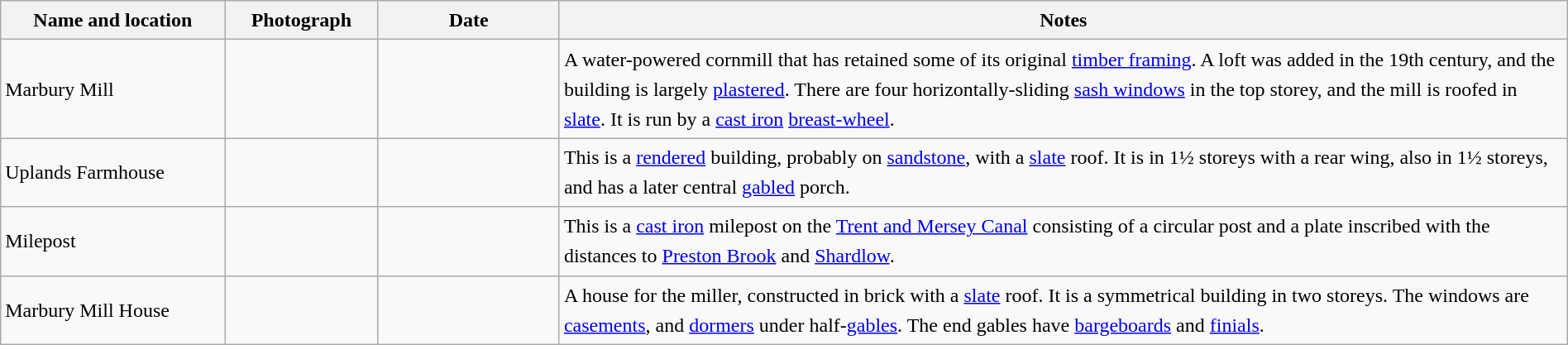<table class="wikitable sortable plainrowheaders" style="width:100%;border:0px;text-align:left;line-height:150%;">
<tr>
<th scope="col" style="width:150px">Name and location</th>
<th scope="col" style="width:100px" class="unsortable">Photograph</th>
<th scope="col" style="width:120px">Date</th>
<th scope="col" style="width:700px" class="unsortable">Notes</th>
</tr>
<tr>
<td>Marbury Mill<br><small></small></td>
<td></td>
<td align="center"></td>
<td>A water-powered cornmill that has retained some of its original <a href='#'>timber framing</a>. A loft was added in the 19th century, and the building is largely <a href='#'>plastered</a>. There are four horizontally-sliding <a href='#'>sash windows</a> in the top storey, and the mill is roofed in <a href='#'>slate</a>. It is run by a <a href='#'>cast iron</a> <a href='#'>breast-wheel</a>.</td>
</tr>
<tr>
<td>Uplands Farmhouse<br><small></small></td>
<td></td>
<td align="center"></td>
<td>This is a <a href='#'>rendered</a> building, probably on <a href='#'>sandstone</a>, with a <a href='#'>slate</a> roof. It is in 1½ storeys with a rear wing, also in 1½ storeys, and has a later central <a href='#'>gabled</a> porch.</td>
</tr>
<tr>
<td>Milepost<br><small></small></td>
<td></td>
<td align="center"></td>
<td>This is a <a href='#'>cast iron</a> milepost on the <a href='#'>Trent and Mersey Canal</a> consisting of a circular post and a plate inscribed with the distances to <a href='#'>Preston Brook</a> and <a href='#'>Shardlow</a>.</td>
</tr>
<tr>
<td>Marbury Mill House<br><small></small></td>
<td></td>
<td align="center"></td>
<td>A house for the miller, constructed in brick with a <a href='#'>slate</a> roof. It is a symmetrical building in two storeys. The windows are <a href='#'>casements</a>, and <a href='#'>dormers</a> under half-<a href='#'>gables</a>. The end gables have <a href='#'>bargeboards</a> and <a href='#'>finials</a>.</td>
</tr>
<tr>
</tr>
</table>
